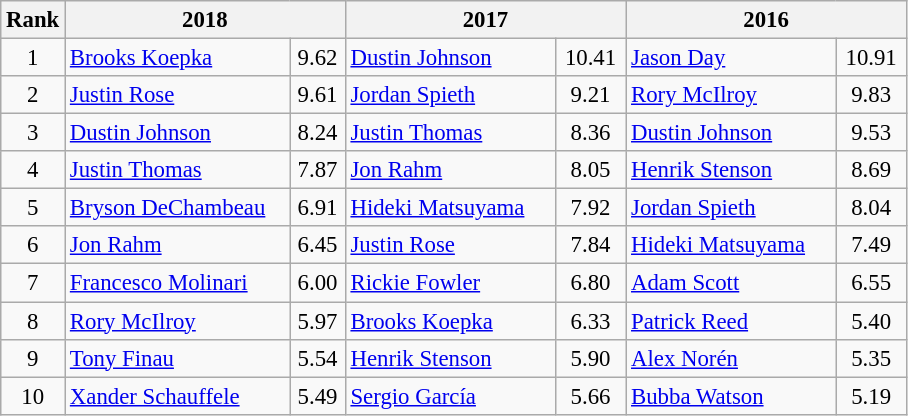<table class="wikitable" style="font-size:95%;text-align:center">
<tr>
<th>Rank</th>
<th colspan=2 width="180">2018</th>
<th colspan=2 width="180">2017</th>
<th colspan=2 width="180">2016</th>
</tr>
<tr>
<td>1</td>
<td align=left><a href='#'>Brooks Koepka</a></td>
<td>9.62</td>
<td align=left><a href='#'>Dustin Johnson</a></td>
<td>10.41</td>
<td align=left><a href='#'>Jason Day</a></td>
<td>10.91</td>
</tr>
<tr>
<td>2</td>
<td align=left><a href='#'>Justin Rose</a></td>
<td>9.61</td>
<td align=left><a href='#'>Jordan Spieth</a></td>
<td>9.21</td>
<td align=left><a href='#'>Rory McIlroy</a></td>
<td>9.83</td>
</tr>
<tr>
<td>3</td>
<td align=left><a href='#'>Dustin Johnson</a></td>
<td>8.24</td>
<td align=left><a href='#'>Justin Thomas</a></td>
<td>8.36</td>
<td align=left><a href='#'>Dustin Johnson</a></td>
<td>9.53</td>
</tr>
<tr>
<td>4</td>
<td align=left><a href='#'>Justin Thomas</a></td>
<td>7.87</td>
<td align=left><a href='#'>Jon Rahm</a></td>
<td>8.05</td>
<td align=left><a href='#'>Henrik Stenson</a></td>
<td>8.69</td>
</tr>
<tr>
<td>5</td>
<td align=left><a href='#'>Bryson DeChambeau</a></td>
<td>6.91</td>
<td align=left><a href='#'>Hideki Matsuyama</a></td>
<td>7.92</td>
<td align=left><a href='#'>Jordan Spieth</a></td>
<td>8.04</td>
</tr>
<tr>
<td>6</td>
<td align=left><a href='#'>Jon Rahm</a></td>
<td>6.45</td>
<td align=left><a href='#'>Justin Rose</a></td>
<td>7.84</td>
<td align=left><a href='#'>Hideki Matsuyama</a></td>
<td>7.49</td>
</tr>
<tr>
<td>7</td>
<td align=left><a href='#'>Francesco Molinari</a></td>
<td>6.00</td>
<td align=left><a href='#'>Rickie Fowler</a></td>
<td>6.80</td>
<td align=left><a href='#'>Adam Scott</a></td>
<td>6.55</td>
</tr>
<tr>
<td>8</td>
<td align=left><a href='#'>Rory McIlroy</a></td>
<td>5.97</td>
<td align=left><a href='#'>Brooks Koepka</a></td>
<td>6.33</td>
<td align=left><a href='#'>Patrick Reed</a></td>
<td>5.40</td>
</tr>
<tr>
<td>9</td>
<td align=left><a href='#'>Tony Finau</a></td>
<td>5.54</td>
<td align=left><a href='#'>Henrik Stenson</a></td>
<td>5.90</td>
<td align=left><a href='#'>Alex Norén</a></td>
<td>5.35</td>
</tr>
<tr>
<td>10</td>
<td align=left><a href='#'>Xander Schauffele</a></td>
<td>5.49</td>
<td align=left><a href='#'>Sergio García</a></td>
<td>5.66</td>
<td align=left><a href='#'>Bubba Watson</a></td>
<td>5.19</td>
</tr>
</table>
